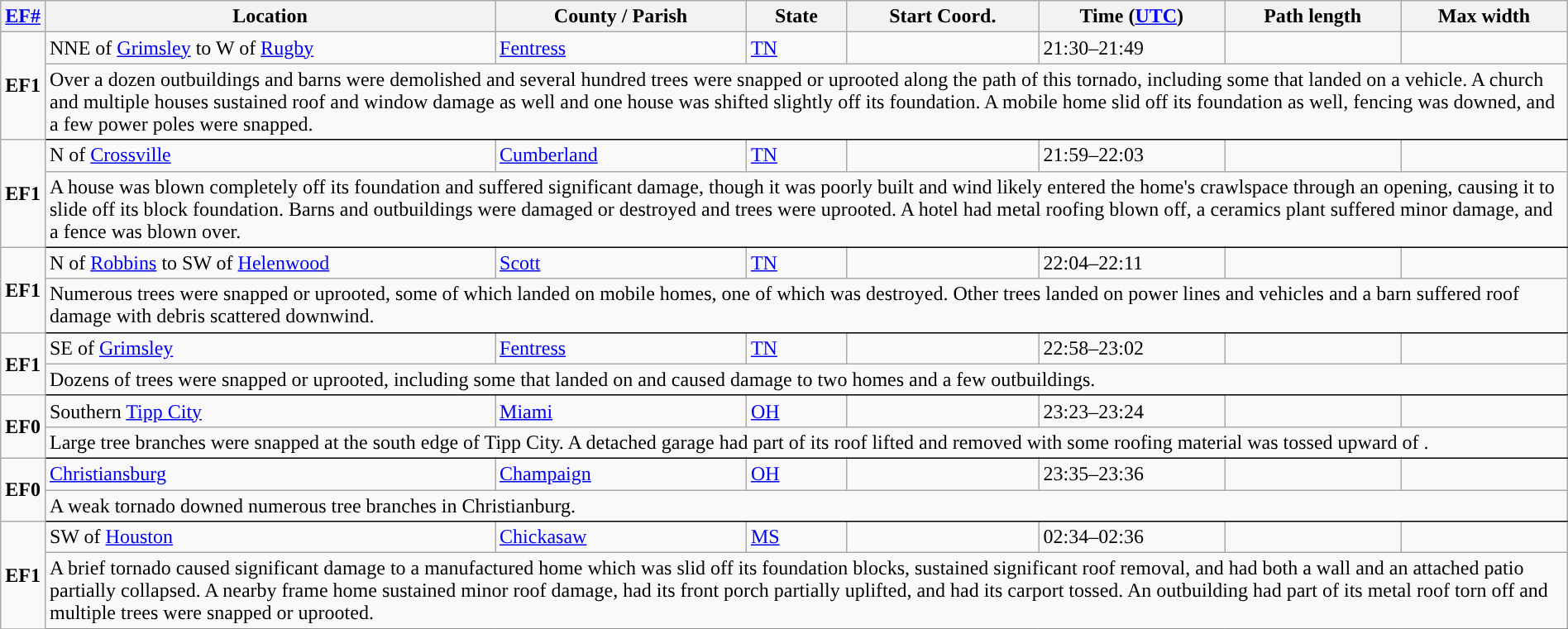<table class="wikitable sortable" style="width:100%;">
<tr>
<th scope="col" width="2%" align="center"><a href='#'>EF#</a></th>
<th scope="col" align="center" class="unsortable">Location</th>
<th scope="col" align="center" class="unsortable">County / Parish</th>
<th scope="col" align="center">State</th>
<th scope="col" align="center">Start Coord.</th>
<th scope="col" align="center">Time (<a href='#'>UTC</a>)</th>
<th scope="col" align="center">Path length</th>
<th scope="col" align="center">Max width</th>
</tr>
<tr>
<td rowspan="2" align="center"><strong>EF1</strong></td>
<td>NNE of <a href='#'>Grimsley</a> to W of <a href='#'>Rugby</a></td>
<td><a href='#'>Fentress</a></td>
<td><a href='#'>TN</a></td>
<td></td>
<td>21:30–21:49</td>
<td></td>
<td></td>
</tr>
<tr class="expand-child">
<td colspan="8" style=" border-bottom: 1px solid black;">Over a dozen outbuildings and barns were demolished and several hundred trees were snapped or uprooted along the path of this tornado, including some that landed on a vehicle. A church and multiple houses sustained roof and window damage as well and one house was shifted slightly off its foundation. A mobile home slid off its foundation as well, fencing was downed, and a few power poles were snapped.</td>
</tr>
<tr>
<td rowspan="2" align="center"><strong>EF1</strong></td>
<td>N of <a href='#'>Crossville</a></td>
<td><a href='#'>Cumberland</a></td>
<td><a href='#'>TN</a></td>
<td></td>
<td>21:59–22:03</td>
<td></td>
<td></td>
</tr>
<tr class="expand-child">
<td colspan="8" style=" border-bottom: 1px solid black;">A house was blown completely off its foundation and suffered significant damage, though it was poorly built and wind likely entered the home's crawlspace through an opening, causing it to slide off its block foundation. Barns and outbuildings were damaged or destroyed and trees were uprooted. A hotel had metal roofing blown off, a ceramics plant suffered minor damage, and a fence was blown over.</td>
</tr>
<tr>
<td rowspan="2" align="center"><strong>EF1</strong></td>
<td>N of <a href='#'>Robbins</a> to SW of <a href='#'>Helenwood</a></td>
<td><a href='#'>Scott</a></td>
<td><a href='#'>TN</a></td>
<td></td>
<td>22:04–22:11</td>
<td></td>
<td></td>
</tr>
<tr class="expand-child">
<td colspan="8" style=" border-bottom: 1px solid black;">Numerous trees were snapped or uprooted, some of which landed on mobile homes, one of which was destroyed. Other trees landed on power lines and vehicles and a barn suffered roof damage with debris scattered downwind.</td>
</tr>
<tr>
<td rowspan="2" align="center"><strong>EF1</strong></td>
<td>SE of <a href='#'>Grimsley</a></td>
<td><a href='#'>Fentress</a></td>
<td><a href='#'>TN</a></td>
<td></td>
<td>22:58–23:02</td>
<td></td>
<td></td>
</tr>
<tr class="expand-child">
<td colspan="8" style=" border-bottom: 1px solid black;">Dozens of trees were snapped or uprooted, including some that landed on and caused damage to two homes and a few outbuildings.</td>
</tr>
<tr>
<td rowspan="2" align="center"><strong>EF0</strong></td>
<td>Southern <a href='#'>Tipp City</a></td>
<td><a href='#'>Miami</a></td>
<td><a href='#'>OH</a></td>
<td></td>
<td>23:23–23:24</td>
<td></td>
<td></td>
</tr>
<tr class="expand-child">
<td colspan="8" style=" border-bottom: 1px solid black;">Large tree branches were snapped at the south edge of Tipp City. A detached garage had part of its roof lifted and removed with some roofing material was tossed upward of .</td>
</tr>
<tr>
<td rowspan="2" align="center"><strong>EF0</strong></td>
<td><a href='#'>Christiansburg</a></td>
<td><a href='#'>Champaign</a></td>
<td><a href='#'>OH</a></td>
<td></td>
<td>23:35–23:36</td>
<td></td>
<td></td>
</tr>
<tr class="expand-child">
<td colspan="8" style=" border-bottom: 1px solid black;">A weak tornado downed numerous tree branches in Christianburg.</td>
</tr>
<tr>
<td rowspan="2" align="center"><strong>EF1</strong></td>
<td>SW of <a href='#'>Houston</a></td>
<td><a href='#'>Chickasaw</a></td>
<td><a href='#'>MS</a></td>
<td></td>
<td>02:34–02:36</td>
<td></td>
<td></td>
</tr>
<tr class="expand-child">
<td colspan="8" style=" border-bottom: 1px solid black;">A brief tornado caused significant damage to a manufactured home which was slid off its foundation blocks, sustained significant roof removal, and had both a wall and an attached patio partially collapsed. A nearby frame home sustained minor roof damage, had its front porch partially uplifted, and had its carport tossed. An outbuilding had part of its metal roof torn off and multiple trees were snapped or uprooted.</td>
</tr>
<tr>
</tr>
</table>
